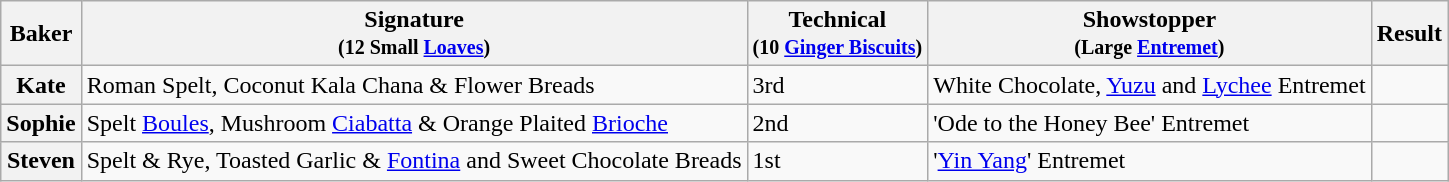<table class="wikitable sortable col3center sticky-header">
<tr>
<th scope="col">Baker</th>
<th scope="col" class="unsortable">Signature<br><small>(12 Small <a href='#'>Loaves</a>)</small></th>
<th scope="col">Technical<br><small>(10 <a href='#'>Ginger Biscuits</a>)</small></th>
<th scope="col" class="unsortable">Showstopper<br><small>(Large <a href='#'>Entremet</a>)</small></th>
<th scope="col">Result</th>
</tr>
<tr>
<th scope="row">Kate</th>
<td>Roman Spelt, Coconut Kala Chana & Flower Breads</td>
<td>3rd</td>
<td>White Chocolate, <a href='#'>Yuzu</a> and <a href='#'>Lychee</a> Entremet</td>
<td></td>
</tr>
<tr>
<th scope="row">Sophie</th>
<td>Spelt <a href='#'>Boules</a>, Mushroom <a href='#'>Ciabatta</a> & Orange Plaited <a href='#'>Brioche</a></td>
<td>2nd</td>
<td>'Ode to the Honey Bee' Entremet</td>
<td></td>
</tr>
<tr>
<th scope="row">Steven</th>
<td>Spelt & Rye, Toasted Garlic & <a href='#'>Fontina</a> and Sweet Chocolate Breads</td>
<td>1st</td>
<td>'<a href='#'>Yin Yang</a>' Entremet</td>
<td></td>
</tr>
</table>
